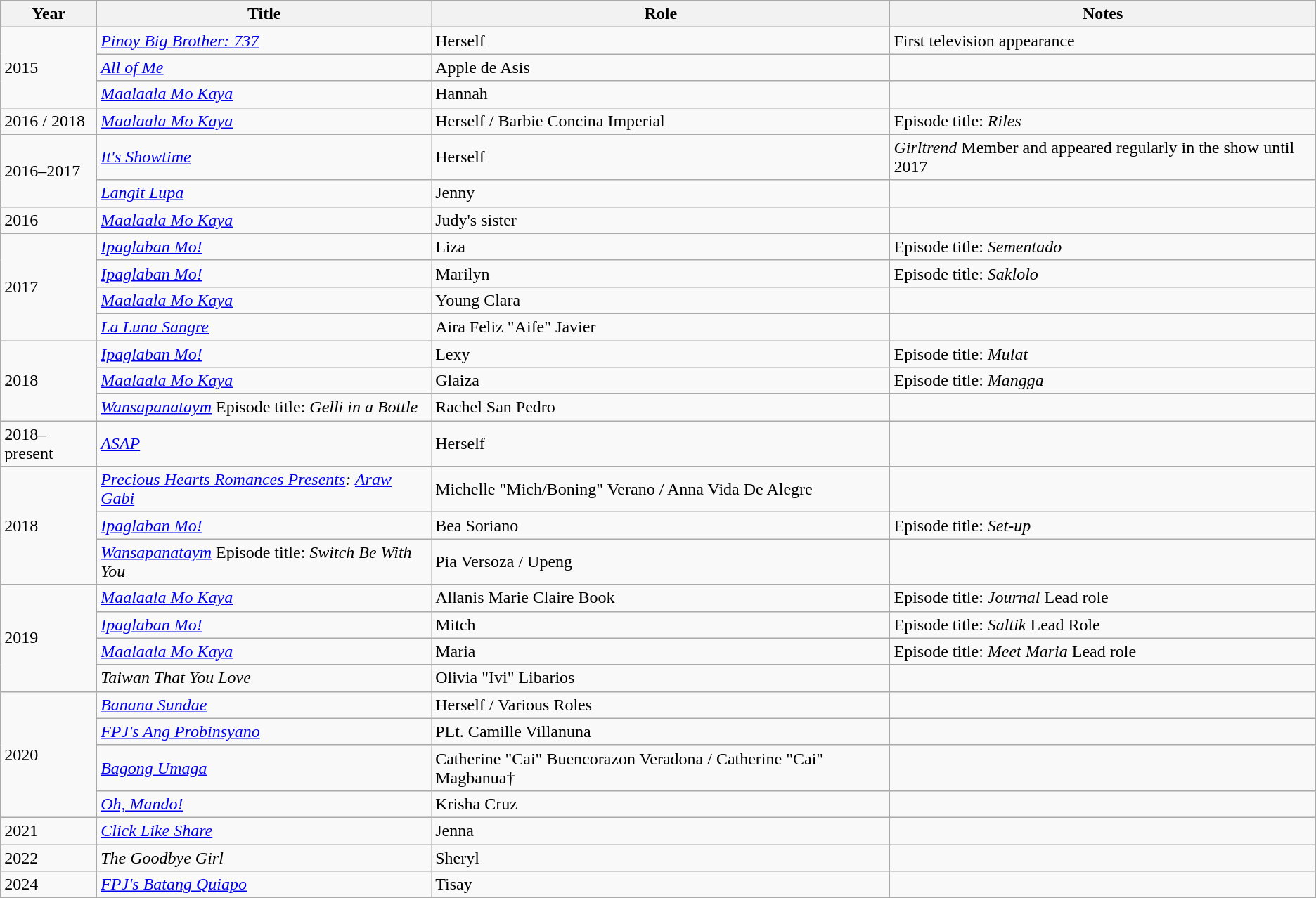<table class="wikitable sortable">
<tr>
<th>Year</th>
<th>Title</th>
<th>Role</th>
<th>Notes</th>
</tr>
<tr>
<td rowspan="3">2015</td>
<td><em><a href='#'>Pinoy Big Brother: 737</a></em></td>
<td>Herself</td>
<td>First television appearance</td>
</tr>
<tr>
<td><em><a href='#'>All of Me</a></em></td>
<td>Apple de Asis</td>
<td></td>
</tr>
<tr>
<td><em><a href='#'>Maalaala Mo Kaya</a></em></td>
<td>Hannah</td>
<td></td>
</tr>
<tr>
<td>2016 / 2018</td>
<td><em><a href='#'>Maalaala Mo Kaya</a></em></td>
<td>Herself / Barbie Concina Imperial</td>
<td>Episode title: <em>Riles</em></td>
</tr>
<tr>
<td rowspan="2">2016–2017</td>
<td><em><a href='#'>It's Showtime</a></em></td>
<td>Herself</td>
<td><em>Girltrend</em> Member and appeared regularly in the show until 2017</td>
</tr>
<tr>
<td><em><a href='#'>Langit Lupa</a></em></td>
<td>Jenny</td>
<td></td>
</tr>
<tr>
<td>2016</td>
<td><em><a href='#'>Maalaala Mo Kaya</a></em></td>
<td>Judy's sister</td>
<td></td>
</tr>
<tr>
<td rowspan="4">2017</td>
<td><em><a href='#'>Ipaglaban Mo!</a></em></td>
<td>Liza</td>
<td>Episode title: <em>Sementado</em></td>
</tr>
<tr>
<td><em><a href='#'>Ipaglaban Mo!</a></em></td>
<td>Marilyn</td>
<td>Episode title: <em>Saklolo</em></td>
</tr>
<tr>
<td><em><a href='#'>Maalaala Mo Kaya</a></em></td>
<td>Young Clara</td>
<td></td>
</tr>
<tr>
<td><em><a href='#'>La Luna Sangre</a></em></td>
<td>Aira Feliz "Aife" Javier</td>
<td></td>
</tr>
<tr>
<td rowspan="3">2018</td>
<td><em><a href='#'>Ipaglaban Mo!</a></em></td>
<td>Lexy</td>
<td>Episode title: <em>Mulat</em></td>
</tr>
<tr>
<td><em><a href='#'>Maalaala Mo Kaya</a></em></td>
<td>Glaiza</td>
<td>Episode title: <em>Mangga</em></td>
</tr>
<tr>
<td><em><a href='#'>Wansapanataym</a></em> Episode title: <em>Gelli in a Bottle</em></td>
<td>Rachel San Pedro</td>
<td></td>
</tr>
<tr>
<td>2018–present</td>
<td><em><a href='#'>ASAP</a></em></td>
<td>Herself</td>
<td></td>
</tr>
<tr>
<td rowspan="3">2018</td>
<td><em><a href='#'>Precious Hearts Romances Presents</a>: <a href='#'>Araw Gabi</a></em></td>
<td>Michelle "Mich/Boning" Verano / Anna Vida De Alegre</td>
<td></td>
</tr>
<tr>
<td><em><a href='#'>Ipaglaban Mo!</a></em></td>
<td>Bea Soriano</td>
<td>Episode title: <em>Set-up</em></td>
</tr>
<tr>
<td><em><a href='#'>Wansapanataym</a></em> Episode title: <em>Switch Be With You</em></td>
<td>Pia Versoza / Upeng</td>
<td></td>
</tr>
<tr>
<td rowspan="4">2019</td>
<td><em><a href='#'>Maalaala Mo Kaya</a></em></td>
<td>Allanis Marie Claire Book</td>
<td>Episode title: <em>Journal</em> Lead role</td>
</tr>
<tr>
<td><em><a href='#'>Ipaglaban Mo!</a></em></td>
<td>Mitch</td>
<td>Episode title: <em>Saltik</em> Lead Role</td>
</tr>
<tr>
<td><em><a href='#'>Maalaala Mo Kaya</a></em></td>
<td>Maria</td>
<td>Episode title: <em>Meet Maria</em> Lead role</td>
</tr>
<tr>
<td><em>Taiwan That You Love</em></td>
<td>Olivia "Ivi" Libarios</td>
<td></td>
</tr>
<tr>
<td rowspan="4">2020</td>
<td><em><a href='#'>Banana Sundae</a></em></td>
<td>Herself / Various Roles</td>
<td></td>
</tr>
<tr>
<td><em><a href='#'>FPJ's Ang Probinsyano</a></em></td>
<td>PLt. Camille Villanuna</td>
<td></td>
</tr>
<tr>
<td><em><a href='#'>Bagong Umaga</a></em></td>
<td>Catherine "Cai" Buencorazon Veradona / Catherine "Cai" Magbanua†</td>
<td></td>
</tr>
<tr>
<td><em><a href='#'>Oh, Mando!</a></em></td>
<td>Krisha Cruz</td>
<td></td>
</tr>
<tr>
<td>2021</td>
<td><em><a href='#'>Click Like Share</a></em></td>
<td>Jenna</td>
<td></td>
</tr>
<tr>
<td>2022</td>
<td><em>The Goodbye Girl</em></td>
<td>Sheryl</td>
<td></td>
</tr>
<tr>
<td>2024</td>
<td><em><a href='#'>FPJ's Batang Quiapo</a></em></td>
<td>Tisay</td>
</tr>
</table>
